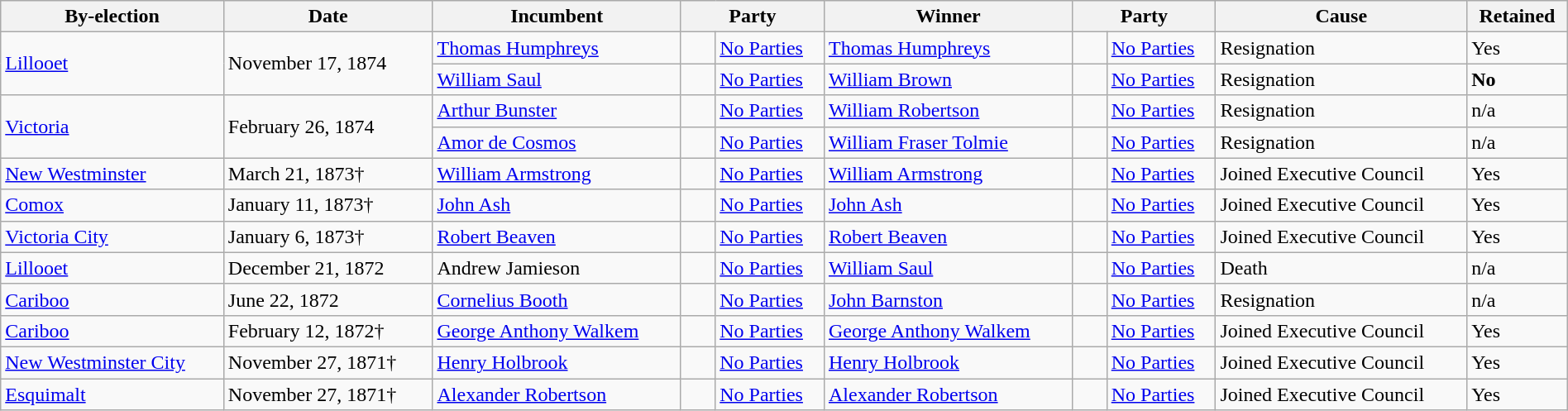<table class=wikitable style="width:100%">
<tr>
<th>By-election</th>
<th>Date</th>
<th>Incumbent</th>
<th colspan=2>Party</th>
<th>Winner</th>
<th colspan=2>Party</th>
<th>Cause</th>
<th>Retained</th>
</tr>
<tr>
<td rowspan=2><a href='#'>Lillooet</a></td>
<td rowspan=2>November 17, 1874</td>
<td><a href='#'>Thomas Humphreys</a></td>
<td>    </td>
<td><a href='#'>No Parties</a></td>
<td><a href='#'>Thomas Humphreys</a></td>
<td>    </td>
<td><a href='#'>No Parties</a></td>
<td>Resignation</td>
<td>Yes</td>
</tr>
<tr>
<td><a href='#'>William Saul</a></td>
<td>    </td>
<td><a href='#'>No Parties</a></td>
<td><a href='#'>William Brown</a></td>
<td>    </td>
<td><a href='#'>No Parties</a></td>
<td>Resignation</td>
<td><strong>No</strong></td>
</tr>
<tr>
<td rowspan=2><a href='#'>Victoria</a></td>
<td rowspan=2>February 26, 1874</td>
<td><a href='#'>Arthur Bunster</a></td>
<td>    </td>
<td><a href='#'>No Parties</a></td>
<td><a href='#'>William Robertson</a></td>
<td>    </td>
<td><a href='#'>No Parties</a></td>
<td>Resignation</td>
<td>n/a</td>
</tr>
<tr>
<td><a href='#'>Amor de Cosmos</a></td>
<td>    </td>
<td><a href='#'>No Parties</a></td>
<td><a href='#'>William Fraser Tolmie</a></td>
<td>    </td>
<td><a href='#'>No Parties</a></td>
<td>Resignation</td>
<td>n/a</td>
</tr>
<tr>
<td><a href='#'>New Westminster</a></td>
<td>March 21, 1873†</td>
<td><a href='#'>William Armstrong</a></td>
<td>    </td>
<td><a href='#'>No Parties</a></td>
<td><a href='#'>William Armstrong</a></td>
<td>    </td>
<td><a href='#'>No Parties</a></td>
<td>Joined Executive Council</td>
<td>Yes</td>
</tr>
<tr>
<td><a href='#'>Comox</a></td>
<td>January 11, 1873†</td>
<td><a href='#'>John Ash</a></td>
<td>    </td>
<td><a href='#'>No Parties</a></td>
<td><a href='#'>John Ash</a></td>
<td>    </td>
<td><a href='#'>No Parties</a></td>
<td>Joined Executive Council</td>
<td>Yes</td>
</tr>
<tr>
<td><a href='#'>Victoria City</a></td>
<td>January 6, 1873†</td>
<td><a href='#'>Robert Beaven</a></td>
<td>    </td>
<td><a href='#'>No Parties</a></td>
<td><a href='#'>Robert Beaven</a></td>
<td>    </td>
<td><a href='#'>No Parties</a></td>
<td>Joined Executive Council</td>
<td>Yes</td>
</tr>
<tr>
<td><a href='#'>Lillooet</a></td>
<td>December 21, 1872</td>
<td>Andrew Jamieson</td>
<td>    </td>
<td><a href='#'>No Parties</a></td>
<td><a href='#'>William Saul</a></td>
<td>    </td>
<td><a href='#'>No Parties</a></td>
<td>Death</td>
<td>n/a</td>
</tr>
<tr>
<td><a href='#'>Cariboo</a></td>
<td>June 22, 1872</td>
<td><a href='#'>Cornelius Booth</a></td>
<td>    </td>
<td><a href='#'>No Parties</a></td>
<td><a href='#'>John Barnston</a></td>
<td>    </td>
<td><a href='#'>No Parties</a></td>
<td>Resignation</td>
<td>n/a</td>
</tr>
<tr>
<td><a href='#'>Cariboo</a></td>
<td>February 12, 1872†</td>
<td><a href='#'>George Anthony Walkem</a></td>
<td>    </td>
<td><a href='#'>No Parties</a></td>
<td><a href='#'>George Anthony Walkem</a></td>
<td>    </td>
<td><a href='#'>No Parties</a></td>
<td>Joined Executive Council</td>
<td>Yes</td>
</tr>
<tr>
<td><a href='#'>New Westminster City</a></td>
<td>November 27, 1871†</td>
<td><a href='#'>Henry Holbrook</a></td>
<td>    </td>
<td><a href='#'>No Parties</a></td>
<td><a href='#'>Henry Holbrook</a></td>
<td>    </td>
<td><a href='#'>No Parties</a></td>
<td>Joined Executive Council</td>
<td>Yes</td>
</tr>
<tr>
<td><a href='#'>Esquimalt</a></td>
<td>November 27, 1871†</td>
<td><a href='#'>Alexander Robertson</a></td>
<td>    </td>
<td><a href='#'>No Parties</a></td>
<td><a href='#'>Alexander Robertson</a></td>
<td>    </td>
<td><a href='#'>No Parties</a></td>
<td>Joined Executive Council</td>
<td>Yes</td>
</tr>
</table>
